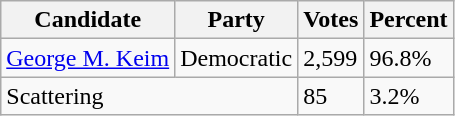<table class=wikitable>
<tr>
<th>Candidate</th>
<th>Party</th>
<th>Votes</th>
<th>Percent</th>
</tr>
<tr>
<td><a href='#'>George M. Keim</a></td>
<td>Democratic</td>
<td>2,599</td>
<td>96.8%</td>
</tr>
<tr>
<td colspan=2>Scattering</td>
<td>85</td>
<td>3.2%</td>
</tr>
</table>
